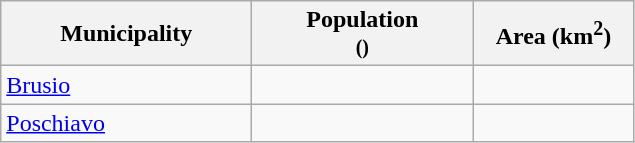<table class="wikitable">
<tr>
<th width="160">Municipality</th>
<th width="140">Population <br><small>()</small></th>
<th width="100">Area (km<sup>2</sup>)</th>
</tr>
<tr>
<td><a href='#'>Brusio</a></td>
<td align="center"></td>
<td align="center"></td>
</tr>
<tr>
<td><a href='#'>Poschiavo</a></td>
<td align="center"></td>
<td align="center"></td>
</tr>
</table>
